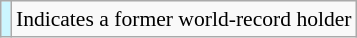<table class="wikitable" style="font-size:90%;">
<tr>
<td style="background-color:#CCF6FF"></td>
<td>Indicates a former world-record holder</td>
</tr>
</table>
